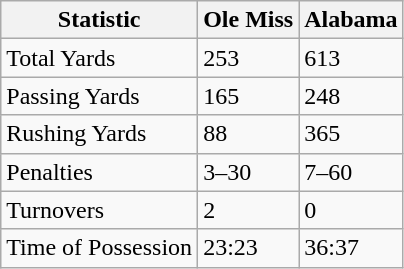<table class="wikitable">
<tr>
<th>Statistic</th>
<th>Ole Miss</th>
<th>Alabama</th>
</tr>
<tr>
<td>Total Yards</td>
<td>253</td>
<td>613</td>
</tr>
<tr>
<td>Passing Yards</td>
<td>165</td>
<td>248</td>
</tr>
<tr>
<td>Rushing Yards</td>
<td>88</td>
<td>365</td>
</tr>
<tr>
<td>Penalties</td>
<td>3–30</td>
<td>7–60</td>
</tr>
<tr>
<td>Turnovers</td>
<td>2</td>
<td>0</td>
</tr>
<tr>
<td>Time of Possession</td>
<td>23:23</td>
<td>36:37</td>
</tr>
</table>
